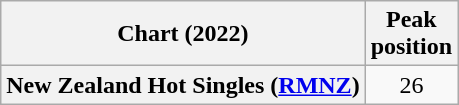<table class="wikitable plainrowheaders" style="text-align:center">
<tr>
<th scope="col">Chart (2022)</th>
<th scope="col">Peak<br>position</th>
</tr>
<tr>
<th scope="row">New Zealand Hot Singles (<a href='#'>RMNZ</a>)</th>
<td>26</td>
</tr>
</table>
